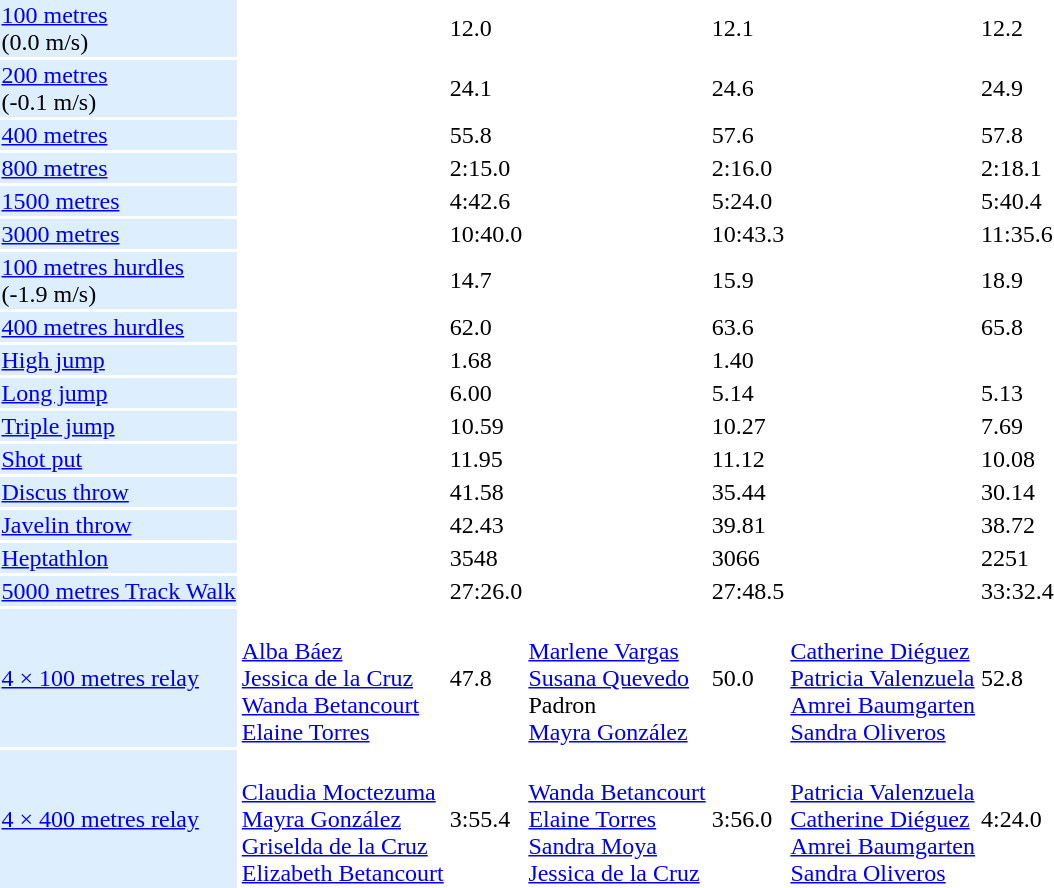<table>
<tr>
<td bgcolor = DDEEFF><a href='#'>100 metres</a> <br> (0.0 m/s)</td>
<td></td>
<td>12.0</td>
<td></td>
<td>12.1</td>
<td></td>
<td>12.2</td>
</tr>
<tr>
<td bgcolor = DDEEFF><a href='#'>200 metres</a> <br> (-0.1 m/s)</td>
<td></td>
<td>24.1</td>
<td></td>
<td>24.6</td>
<td></td>
<td>24.9</td>
</tr>
<tr>
<td bgcolor = DDEEFF><a href='#'>400 metres</a></td>
<td></td>
<td>55.8</td>
<td></td>
<td>57.6</td>
<td></td>
<td>57.8</td>
</tr>
<tr>
<td bgcolor = DDEEFF><a href='#'>800 metres</a></td>
<td></td>
<td>2:15.0</td>
<td></td>
<td>2:16.0</td>
<td></td>
<td>2:18.1</td>
</tr>
<tr>
<td bgcolor = DDEEFF><a href='#'>1500 metres</a></td>
<td></td>
<td>4:42.6</td>
<td></td>
<td>5:24.0</td>
<td></td>
<td>5:40.4</td>
</tr>
<tr>
<td bgcolor = DDEEFF><a href='#'>3000 metres</a></td>
<td></td>
<td>10:40.0</td>
<td></td>
<td>10:43.3</td>
<td></td>
<td>11:35.6</td>
</tr>
<tr>
<td bgcolor = DDEEFF><a href='#'>100 metres hurdles</a> <br> (-1.9 m/s)</td>
<td></td>
<td>14.7</td>
<td></td>
<td>15.9</td>
<td></td>
<td>18.9</td>
</tr>
<tr>
<td bgcolor = DDEEFF><a href='#'>400 metres hurdles</a></td>
<td></td>
<td>62.0</td>
<td></td>
<td>63.6</td>
<td></td>
<td>65.8</td>
</tr>
<tr>
<td bgcolor = DDEEFF><a href='#'>High jump</a></td>
<td></td>
<td>1.68</td>
<td></td>
<td>1.40</td>
<td></td>
<td></td>
</tr>
<tr>
<td bgcolor = DDEEFF><a href='#'>Long jump</a></td>
<td></td>
<td>6.00</td>
<td></td>
<td>5.14</td>
<td></td>
<td>5.13</td>
</tr>
<tr>
<td bgcolor = DDEEFF><a href='#'>Triple jump</a></td>
<td></td>
<td>10.59</td>
<td></td>
<td>10.27</td>
<td></td>
<td>7.69</td>
</tr>
<tr>
<td bgcolor = DDEEFF><a href='#'>Shot put</a></td>
<td></td>
<td>11.95</td>
<td></td>
<td>11.12</td>
<td></td>
<td>10.08</td>
</tr>
<tr>
<td bgcolor = DDEEFF><a href='#'>Discus throw</a></td>
<td></td>
<td>41.58</td>
<td></td>
<td>35.44</td>
<td></td>
<td>30.14</td>
</tr>
<tr>
<td bgcolor = DDEEFF><a href='#'>Javelin throw</a></td>
<td></td>
<td>42.43</td>
<td></td>
<td>39.81</td>
<td></td>
<td>38.72</td>
</tr>
<tr>
<td bgcolor = DDEEFF><a href='#'>Heptathlon</a></td>
<td></td>
<td>3548</td>
<td></td>
<td>3066</td>
<td></td>
<td>2251</td>
</tr>
<tr>
<td bgcolor = DDEEFF><a href='#'>5000 metres Track Walk</a></td>
<td></td>
<td>27:26.0</td>
<td></td>
<td>27:48.5</td>
<td></td>
<td>33:32.4</td>
</tr>
<tr>
<td bgcolor = DDEEFF><a href='#'>4 × 100 metres relay</a></td>
<td> <br> <a href='#'>Alba Báez</a> <br> <a href='#'>Jessica de la Cruz</a> <br> <a href='#'>Wanda Betancourt</a> <br> <a href='#'>Elaine Torres</a></td>
<td>47.8</td>
<td> <br> <a href='#'>Marlene Vargas</a> <br> <a href='#'>Susana Quevedo</a> <br> Padron <br> <a href='#'>Mayra González</a></td>
<td>50.0</td>
<td> <br> <a href='#'>Catherine Diéguez</a> <br> <a href='#'>Patricia Valenzuela</a> <br> <a href='#'>Amrei Baumgarten</a> <br> <a href='#'>Sandra Oliveros</a></td>
<td>52.8</td>
</tr>
<tr>
<td bgcolor = DDEEFF><a href='#'>4 × 400 metres relay</a></td>
<td> <br> <a href='#'>Claudia Moctezuma</a> <br> <a href='#'>Mayra González</a> <br> <a href='#'>Griselda de la Cruz</a> <br> <a href='#'>Elizabeth Betancourt</a></td>
<td>3:55.4</td>
<td> <br> <a href='#'>Wanda Betancourt</a> <br> <a href='#'>Elaine Torres</a> <br> <a href='#'>Sandra Moya</a> <br> <a href='#'>Jessica de la Cruz</a></td>
<td>3:56.0</td>
<td> <br> <a href='#'>Patricia Valenzuela</a> <br> <a href='#'>Catherine Diéguez</a> <br> <a href='#'>Amrei Baumgarten</a> <br> <a href='#'>Sandra Oliveros</a></td>
<td>4:24.0</td>
</tr>
</table>
